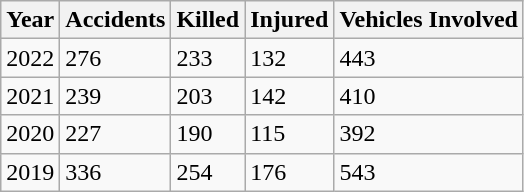<table class = "wikitable sortable">
<tr>
<th>Year</th>
<th>Accidents</th>
<th>Killed</th>
<th>Injured</th>
<th>Vehicles Involved</th>
</tr>
<tr>
<td>2022</td>
<td>276</td>
<td>233</td>
<td>132</td>
<td>443</td>
</tr>
<tr>
<td>2021</td>
<td>239</td>
<td>203</td>
<td>142</td>
<td>410</td>
</tr>
<tr>
<td>2020</td>
<td>227</td>
<td>190</td>
<td>115</td>
<td>392</td>
</tr>
<tr>
<td>2019</td>
<td>336</td>
<td>254</td>
<td>176</td>
<td>543</td>
</tr>
</table>
